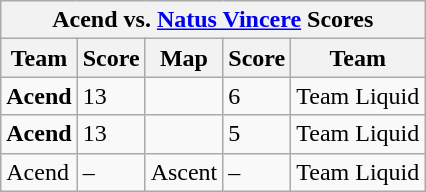<table class="wikitable">
<tr>
<th colspan="5">Acend vs. <a href='#'>Natus Vincere</a> Scores</th>
</tr>
<tr>
<th>Team</th>
<th>Score</th>
<th>Map</th>
<th>Score</th>
<th>Team</th>
</tr>
<tr>
<td><strong>Acend</strong></td>
<td>13</td>
<td></td>
<td>6</td>
<td>Team Liquid</td>
</tr>
<tr>
<td><strong>Acend</strong></td>
<td>13</td>
<td></td>
<td>5</td>
<td>Team Liquid</td>
</tr>
<tr>
<td>Acend</td>
<td>–</td>
<td>Ascent</td>
<td>–</td>
<td>Team Liquid</td>
</tr>
</table>
